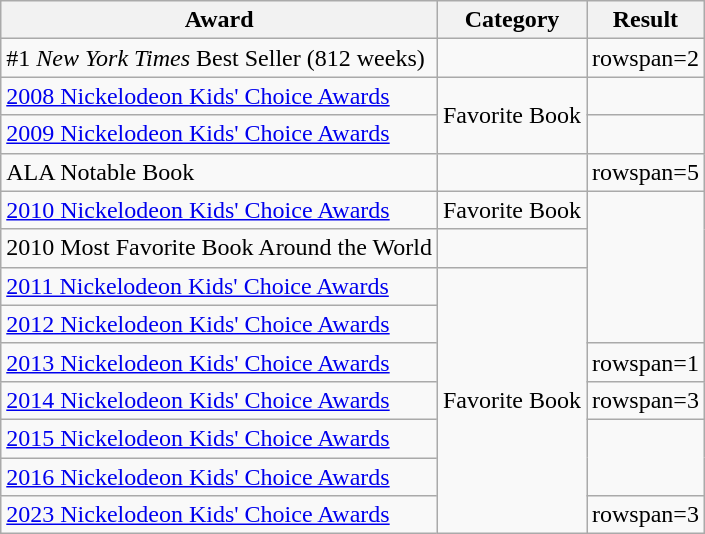<table class="wikitable">
<tr>
<th>Award</th>
<th>Category</th>
<th>Result</th>
</tr>
<tr>
<td>#1 <em>New York Times</em> Best Seller (812 weeks)</td>
<td></td>
<td>rowspan=2 </td>
</tr>
<tr>
<td><a href='#'>2008 Nickelodeon Kids' Choice Awards</a></td>
<td rowspan=2>Favorite Book</td>
</tr>
<tr>
<td><a href='#'>2009 Nickelodeon Kids' Choice Awards</a></td>
<td></td>
</tr>
<tr>
<td>ALA Notable Book</td>
<td></td>
<td>rowspan=5 </td>
</tr>
<tr>
<td><a href='#'>2010 Nickelodeon Kids' Choice Awards</a></td>
<td>Favorite Book</td>
</tr>
<tr>
<td>2010 Most Favorite Book Around the World</td>
<td></td>
</tr>
<tr>
<td><a href='#'>2011 Nickelodeon Kids' Choice Awards</a></td>
<td rowspan=7>Favorite Book</td>
</tr>
<tr>
<td><a href='#'>2012 Nickelodeon Kids' Choice Awards</a></td>
</tr>
<tr>
<td><a href='#'>2013 Nickelodeon Kids' Choice Awards</a></td>
<td>rowspan=1 </td>
</tr>
<tr>
<td><a href='#'>2014 Nickelodeon Kids' Choice Awards</a></td>
<td>rowspan=3 </td>
</tr>
<tr>
<td><a href='#'>2015 Nickelodeon Kids' Choice Awards</a></td>
</tr>
<tr>
<td><a href='#'>2016 Nickelodeon Kids' Choice Awards</a></td>
</tr>
<tr>
<td><a href='#'>2023 Nickelodeon Kids' Choice Awards</a></td>
<td>rowspan=3 </td>
</tr>
</table>
